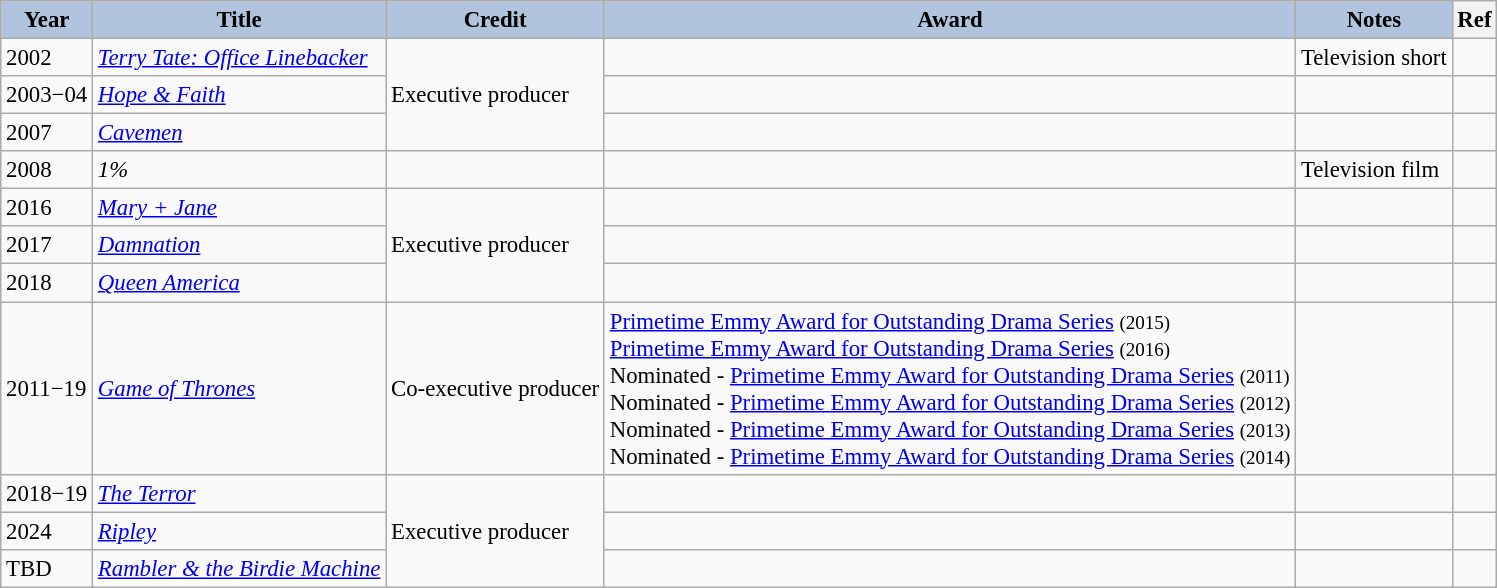<table class="wikitable" style="font-size:95%;">
<tr>
<th style="background:#B0C4DE;">Year</th>
<th style="background:#B0C4DE;">Title</th>
<th style="background:#B0C4DE;">Credit</th>
<th style="background:#B0C4DE;">Award</th>
<th style="background:#B0C4DE;">Notes</th>
<th>Ref</th>
</tr>
<tr>
<td>2002</td>
<td><em><a href='#'>Terry Tate: Office Linebacker</a></em></td>
<td rowspan="3">Executive producer</td>
<td></td>
<td>Television short</td>
<td></td>
</tr>
<tr>
<td>2003−04</td>
<td><em><a href='#'>Hope & Faith</a></em></td>
<td></td>
<td></td>
<td></td>
</tr>
<tr>
<td>2007</td>
<td><em><a href='#'>Cavemen</a></em></td>
<td></td>
<td></td>
<td></td>
</tr>
<tr>
<td>2008</td>
<td><em>1%</em></td>
<td></td>
<td></td>
<td>Television film</td>
<td></td>
</tr>
<tr>
<td>2016</td>
<td><em><a href='#'>Mary + Jane</a></em></td>
<td rowspan="3">Executive producer</td>
<td></td>
<td></td>
<td></td>
</tr>
<tr>
<td>2017</td>
<td><em><a href='#'>Damnation</a></em></td>
<td></td>
<td></td>
<td></td>
</tr>
<tr>
<td>2018</td>
<td><em><a href='#'>Queen America</a></em></td>
<td></td>
<td></td>
<td></td>
</tr>
<tr>
<td>2011−19</td>
<td><em><a href='#'>Game of Thrones</a></em></td>
<td>Co-executive producer</td>
<td><a href='#'>Primetime Emmy Award for Outstanding Drama Series</a> <small>(2015)</small><br><a href='#'>Primetime Emmy Award for Outstanding Drama Series</a> <small>(2016)</small><br>Nominated - <a href='#'>Primetime Emmy Award for Outstanding Drama Series</a> <small>(2011)</small><br>Nominated - <a href='#'>Primetime Emmy Award for Outstanding Drama Series</a> <small>(2012)</small><br>Nominated - <a href='#'>Primetime Emmy Award for Outstanding Drama Series</a> <small>(2013)</small><br>Nominated - <a href='#'>Primetime Emmy Award for Outstanding Drama Series</a> <small>(2014)</small></td>
<td></td>
<td></td>
</tr>
<tr>
<td>2018−19</td>
<td><em><a href='#'>The Terror</a></em></td>
<td rowspan="3">Executive producer</td>
<td></td>
<td></td>
<td></td>
</tr>
<tr>
<td>2024</td>
<td><em><a href='#'>Ripley</a></em></td>
<td></td>
<td></td>
<td></td>
</tr>
<tr>
<td>TBD</td>
<td><em><a href='#'>Rambler & the Birdie Machine</a></em></td>
<td></td>
<td></td>
<td></td>
</tr>
</table>
